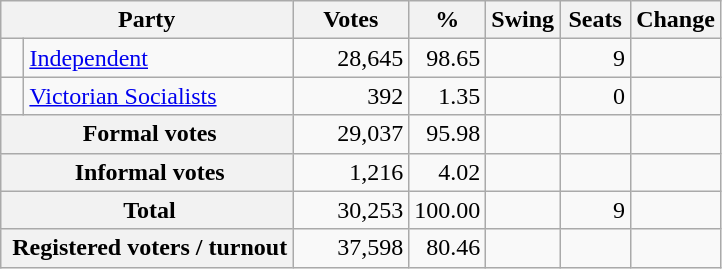<table class="wikitable" style="text-align:right; margin-bottom:0">
<tr>
<th style="width:10px" colspan=3>Party</th>
<th style="width:70px;">Votes</th>
<th style="width:40px;">%</th>
<th style="width:40px;">Swing</th>
<th style="width:40px;">Seats</th>
<th style="width:40px;">Change</th>
</tr>
<tr>
<td> </td>
<td style="text-align:left;" colspan="2"><a href='#'>Independent</a></td>
<td>28,645</td>
<td>98.65</td>
<td></td>
<td>9</td>
<td></td>
</tr>
<tr>
<td> </td>
<td style="text-align:left;" colspan="2"><a href='#'>Victorian Socialists</a></td>
<td>392</td>
<td>1.35</td>
<td></td>
<td>0</td>
<td></td>
</tr>
<tr>
<th colspan="3" rowspan="1"> Formal votes</th>
<td>29,037</td>
<td>95.98</td>
<td></td>
<td></td>
<td></td>
</tr>
<tr>
<th colspan="3" rowspan="1"> Informal votes</th>
<td>1,216</td>
<td>4.02</td>
<td></td>
<td></td>
<td></td>
</tr>
<tr>
<th colspan="3" rowspan="1"> Total</th>
<td>30,253</td>
<td>100.00</td>
<td></td>
<td>9</td>
<td></td>
</tr>
<tr>
<th colspan="3" rowspan="1"> Registered voters / turnout</th>
<td>37,598</td>
<td>80.46</td>
<td></td>
<td></td>
<td></td>
</tr>
</table>
